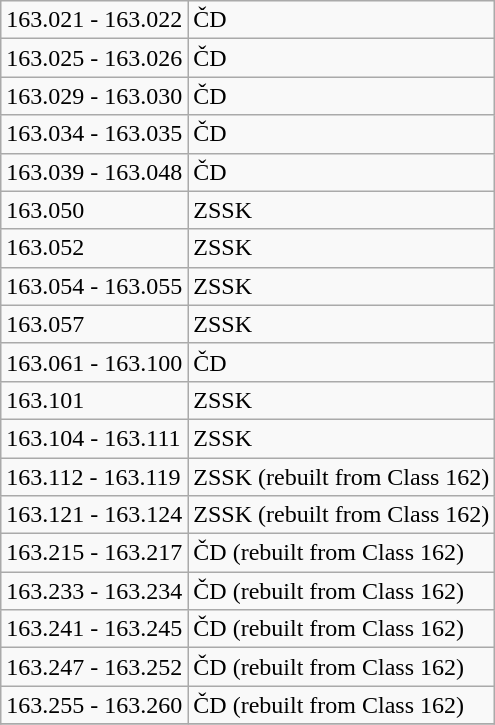<table class=wikitable>
<tr>
<td>163.021 - 163.022</td>
<td>ČD</td>
</tr>
<tr>
<td>163.025 - 163.026</td>
<td>ČD</td>
</tr>
<tr>
<td>163.029 - 163.030</td>
<td>ČD</td>
</tr>
<tr>
<td>163.034 - 163.035</td>
<td>ČD</td>
</tr>
<tr>
<td>163.039 - 163.048</td>
<td>ČD</td>
</tr>
<tr>
<td>163.050</td>
<td>ZSSK</td>
</tr>
<tr>
<td>163.052</td>
<td>ZSSK</td>
</tr>
<tr>
<td>163.054 - 163.055</td>
<td>ZSSK</td>
</tr>
<tr>
<td>163.057</td>
<td>ZSSK</td>
</tr>
<tr>
<td>163.061 - 163.100</td>
<td>ČD</td>
</tr>
<tr>
<td>163.101</td>
<td>ZSSK</td>
</tr>
<tr>
<td>163.104 - 163.111</td>
<td>ZSSK</td>
</tr>
<tr>
<td>163.112 - 163.119</td>
<td>ZSSK (rebuilt from Class 162)</td>
</tr>
<tr>
<td>163.121 - 163.124</td>
<td>ZSSK (rebuilt from Class 162)</td>
</tr>
<tr>
<td>163.215 - 163.217</td>
<td>ČD (rebuilt from Class 162)</td>
</tr>
<tr>
<td>163.233 - 163.234</td>
<td>ČD (rebuilt from Class 162)</td>
</tr>
<tr>
<td>163.241 - 163.245</td>
<td>ČD (rebuilt from Class 162)</td>
</tr>
<tr>
<td>163.247 - 163.252</td>
<td>ČD (rebuilt from Class 162)</td>
</tr>
<tr>
<td>163.255 - 163.260</td>
<td>ČD (rebuilt from Class 162)</td>
</tr>
<tr>
</tr>
</table>
